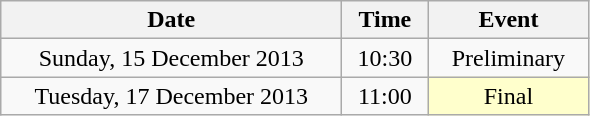<table class = "wikitable" style="text-align:center;">
<tr>
<th width=220>Date</th>
<th width=50>Time</th>
<th width=100>Event</th>
</tr>
<tr>
<td>Sunday, 15 December 2013</td>
<td>10:30</td>
<td>Preliminary</td>
</tr>
<tr>
<td>Tuesday, 17 December 2013</td>
<td>11:00</td>
<td bgcolor=ffffcc>Final</td>
</tr>
</table>
